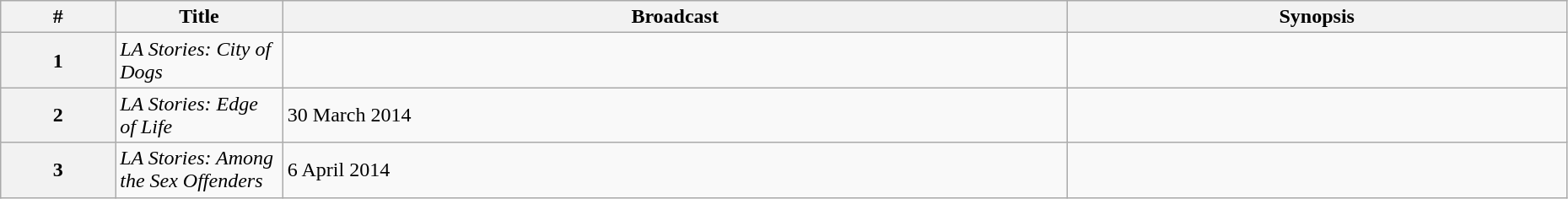<table class="wikitable" style="width:98%;">
<tr>
<th>#</th>
<th style="width:125px;">Title</th>
<th>Broadcast</th>
<th>Synopsis</th>
</tr>
<tr>
<th>1</th>
<td><em>LA Stories: City of Dogs</em></td>
<td></td>
<td></td>
</tr>
<tr>
<th>2</th>
<td><em>LA Stories: Edge of Life</em></td>
<td>30 March 2014</td>
<td></td>
</tr>
<tr>
<th>3</th>
<td><em>LA Stories: Among the Sex Offenders</em></td>
<td>6 April 2014</td>
<td></td>
</tr>
</table>
